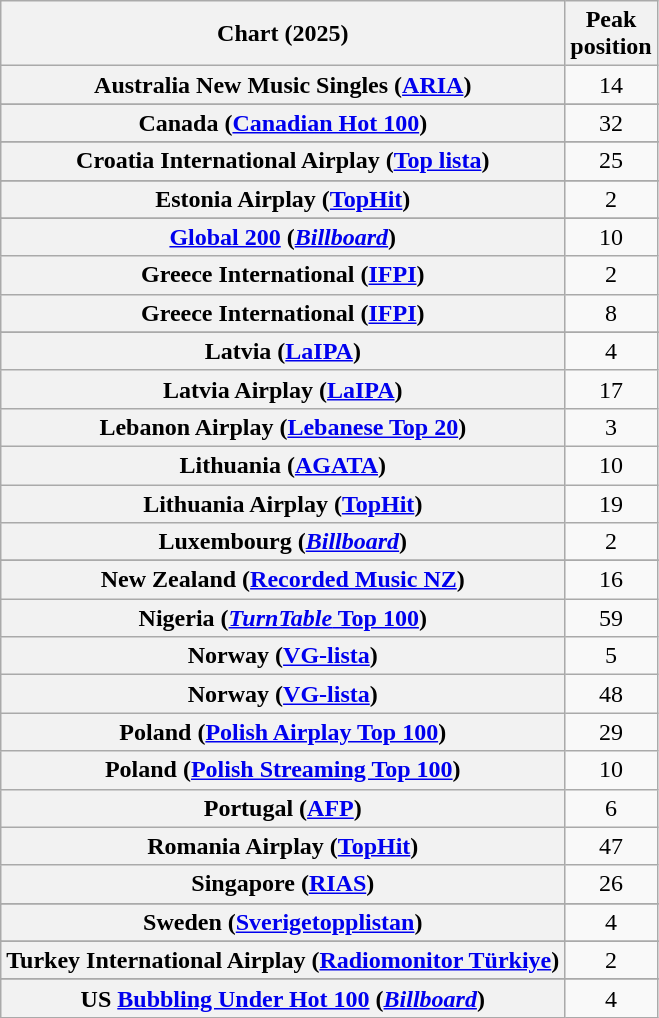<table class="wikitable sortable plainrowheaders" style="text-align:center">
<tr>
<th scope="col">Chart (2025)</th>
<th scope="col">Peak<br>position</th>
</tr>
<tr>
<th scope="row">Australia New Music Singles (<a href='#'>ARIA</a>)</th>
<td>14</td>
</tr>
<tr>
</tr>
<tr>
</tr>
<tr>
</tr>
<tr>
<th scope="row">Canada (<a href='#'>Canadian Hot 100</a>)</th>
<td>32</td>
</tr>
<tr>
</tr>
<tr>
<th scope="row">Croatia International Airplay (<a href='#'>Top lista</a>)</th>
<td>25</td>
</tr>
<tr>
</tr>
<tr>
<th scope="row">Estonia Airplay (<a href='#'>TopHit</a>)</th>
<td>2</td>
</tr>
<tr>
</tr>
<tr>
<th scope="row"><a href='#'>Global 200</a> (<em><a href='#'>Billboard</a></em>)</th>
<td>10</td>
</tr>
<tr>
<th scope="row">Greece International (<a href='#'>IFPI</a>)</th>
<td>2</td>
</tr>
<tr>
<th scope="row">Greece International (<a href='#'>IFPI</a>)<br></th>
<td>8</td>
</tr>
<tr>
</tr>
<tr>
</tr>
<tr>
</tr>
<tr>
<th scope="row">Latvia (<a href='#'>LaIPA</a>)</th>
<td>4</td>
</tr>
<tr>
<th scope="row">Latvia Airplay (<a href='#'>LaIPA</a>)</th>
<td>17</td>
</tr>
<tr>
<th scope="row">Lebanon Airplay (<a href='#'>Lebanese Top 20</a>)</th>
<td>3</td>
</tr>
<tr>
<th scope="row">Lithuania (<a href='#'>AGATA</a>)</th>
<td>10</td>
</tr>
<tr>
<th scope="row">Lithuania Airplay (<a href='#'>TopHit</a>)</th>
<td>19</td>
</tr>
<tr>
<th scope="row">Luxembourg (<em><a href='#'>Billboard</a></em>)</th>
<td>2</td>
</tr>
<tr>
</tr>
<tr>
</tr>
<tr>
<th scope="row">New Zealand (<a href='#'>Recorded Music NZ</a>)</th>
<td>16</td>
</tr>
<tr>
<th scope="row">Nigeria (<a href='#'><em>TurnTable</em> Top 100</a>)<br></th>
<td>59</td>
</tr>
<tr>
<th scope="row">Norway (<a href='#'>VG-lista</a>)</th>
<td>5</td>
</tr>
<tr>
<th scope="row">Norway (<a href='#'>VG-lista</a>)<br></th>
<td>48</td>
</tr>
<tr>
<th scope="row">Poland (<a href='#'>Polish Airplay Top 100</a>)</th>
<td>29</td>
</tr>
<tr>
<th scope="row">Poland (<a href='#'>Polish Streaming Top 100</a>)</th>
<td>10</td>
</tr>
<tr>
<th scope="row">Portugal (<a href='#'>AFP</a>)</th>
<td>6</td>
</tr>
<tr>
<th scope="row">Romania Airplay (<a href='#'>TopHit</a>)</th>
<td>47</td>
</tr>
<tr>
<th scope="row">Singapore (<a href='#'>RIAS</a>)</th>
<td>26</td>
</tr>
<tr>
</tr>
<tr>
<th scope="row">Sweden (<a href='#'>Sverigetopplistan</a>)</th>
<td>4</td>
</tr>
<tr>
</tr>
<tr>
<th scope="row">Turkey International Airplay (<a href='#'>Radiomonitor Türkiye</a>)</th>
<td>2</td>
</tr>
<tr>
</tr>
<tr>
</tr>
<tr>
<th scope="row">US <a href='#'>Bubbling Under Hot 100</a> (<em><a href='#'>Billboard</a></em>)</th>
<td>4</td>
</tr>
</table>
